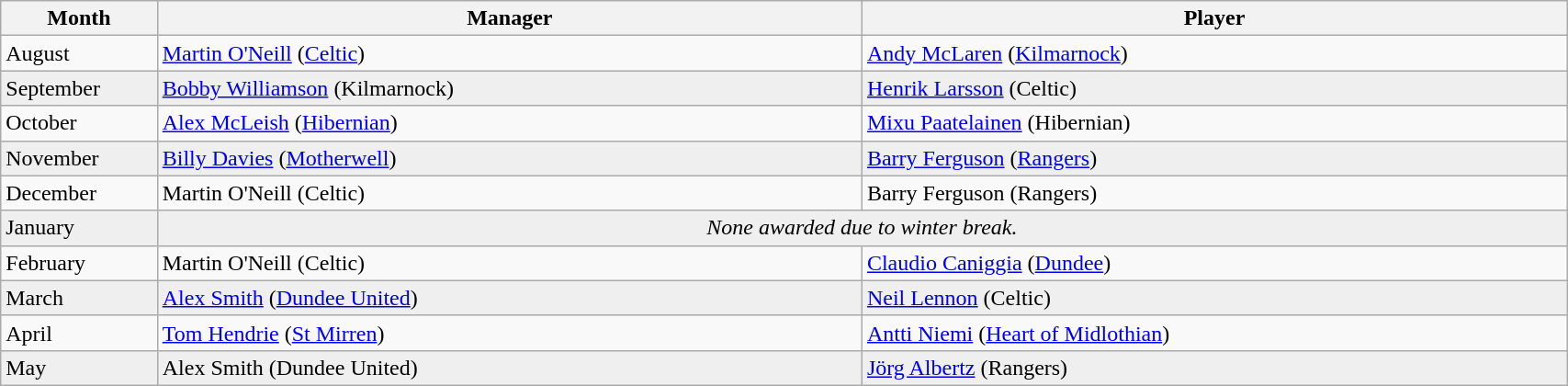<table class="wikitable" style="width: 90%">
<tr>
<th style="width: 10%">Month</th>
<th style="width: 45%">Manager</th>
<th style="width: 45%">Player</th>
</tr>
<tr>
<td>August</td>
<td><a href='#'>Martin O'Neill</a> (<a href='#'>Celtic</a>)</td>
<td><a href='#'>Andy McLaren</a> (<a href='#'>Kilmarnock</a>)</td>
</tr>
<tr style="background-color: #efefef">
<td>September</td>
<td><a href='#'>Bobby Williamson</a> (Kilmarnock)</td>
<td><a href='#'>Henrik Larsson</a> (Celtic)</td>
</tr>
<tr>
<td>October</td>
<td><a href='#'>Alex McLeish</a> (<a href='#'>Hibernian</a>)</td>
<td><a href='#'>Mixu Paatelainen</a> (Hibernian)</td>
</tr>
<tr style="background-color: #efefef">
<td>November</td>
<td><a href='#'>Billy Davies</a> (<a href='#'>Motherwell</a>)</td>
<td><a href='#'>Barry Ferguson</a> (<a href='#'>Rangers</a>)</td>
</tr>
<tr>
<td>December</td>
<td>Martin O'Neill (Celtic)</td>
<td>Barry Ferguson (Rangers)</td>
</tr>
<tr style="background-color: #efefef">
<td>January</td>
<td colspan=2 style="text-align: center"><em>None awarded due to winter break.</em></td>
</tr>
<tr>
<td>February</td>
<td>Martin O'Neill (Celtic)</td>
<td><a href='#'>Claudio Caniggia</a> (<a href='#'>Dundee</a>)</td>
</tr>
<tr style="background-color: #efefef">
<td>March</td>
<td><a href='#'>Alex Smith</a> (<a href='#'>Dundee United</a>)</td>
<td><a href='#'>Neil Lennon</a> (Celtic)</td>
</tr>
<tr>
<td>April</td>
<td><a href='#'>Tom Hendrie</a> (<a href='#'>St Mirren</a>)</td>
<td><a href='#'>Antti Niemi</a> (<a href='#'>Heart of Midlothian</a>)</td>
</tr>
<tr style="background-color: #efefef">
<td>May</td>
<td>Alex Smith (Dundee United)</td>
<td><a href='#'>Jörg Albertz</a> (Rangers)</td>
</tr>
</table>
